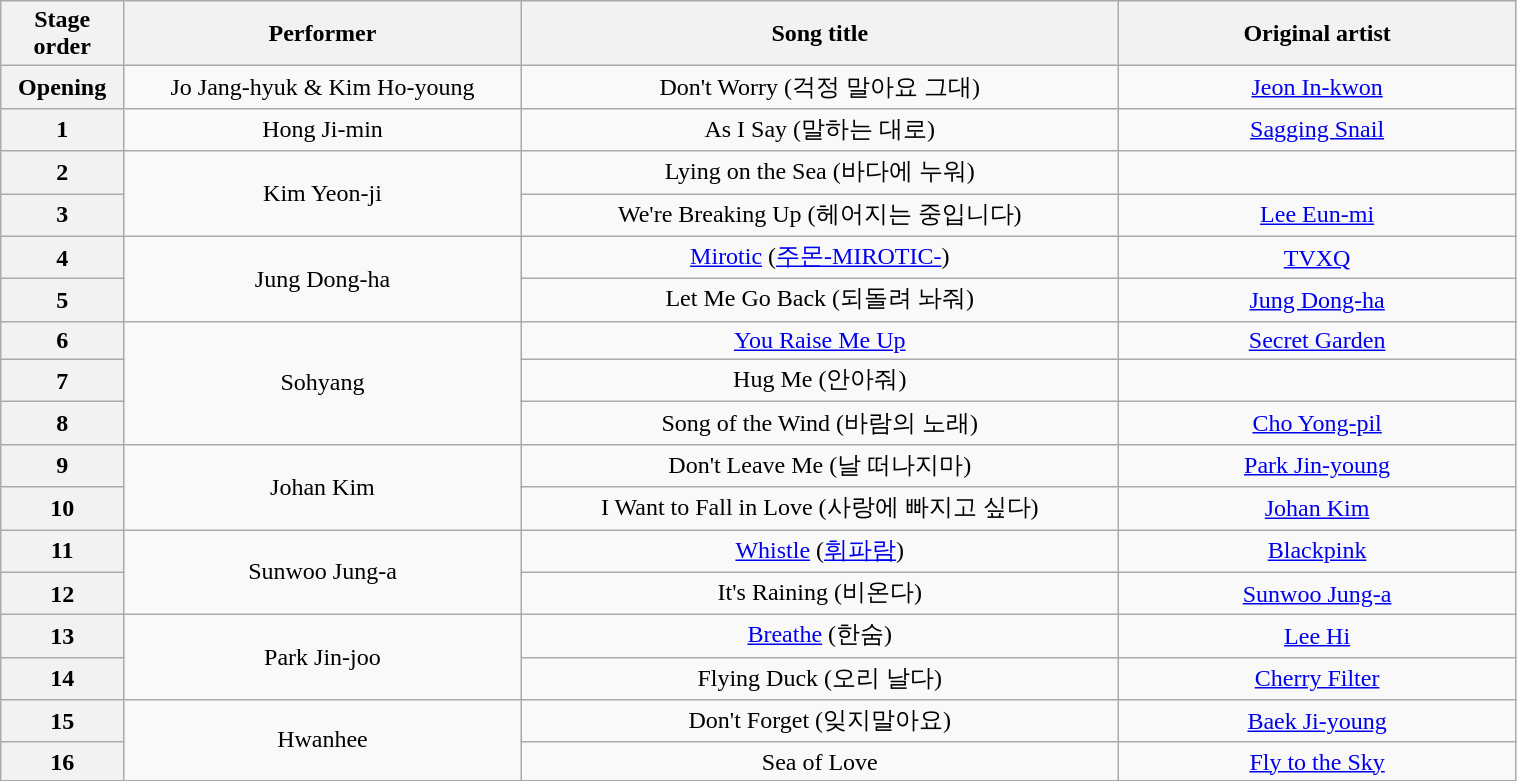<table class="wikitable" style="text-align:center; width:80%;">
<tr>
<th width="5%">Stage order</th>
<th width="20%">Performer</th>
<th width="30%">Song title</th>
<th width="20%">Original artist</th>
</tr>
<tr>
<th>Opening</th>
<td>Jo Jang-hyuk & Kim Ho-young</td>
<td>Don't Worry (걱정 말아요 그대)</td>
<td><a href='#'>Jeon In-kwon</a></td>
</tr>
<tr>
<th>1</th>
<td rowspan=2>Hong Ji-min</td>
<td>As I Say (말하는 대로)</td>
<td><a href='#'>Sagging Snail</a> </td>
</tr>
<tr>
<th rowspan=2>2</th>
<td rowspan=2>Lying on the Sea (바다에 누워)</td>
<td rowspan=2></td>
</tr>
<tr>
<td rowspan=2>Kim Yeon-ji</td>
</tr>
<tr>
<th>3</th>
<td>We're Breaking Up (헤어지는 중입니다)</td>
<td><a href='#'>Lee Eun-mi</a></td>
</tr>
<tr>
<th>4</th>
<td rowspan=3>Jung Dong-ha</td>
<td><a href='#'>Mirotic</a> (<a href='#'>주몬-MIROTIC-</a>)</td>
<td><a href='#'>TVXQ</a></td>
</tr>
<tr>
<th>5</th>
<td>Let Me Go Back (되돌려 놔줘)</td>
<td><a href='#'>Jung Dong-ha</a></td>
</tr>
<tr>
<th rowspan=2>6</th>
<td rowspan=2><a href='#'>You Raise Me Up</a></td>
<td rowspan=2><a href='#'>Secret Garden</a></td>
</tr>
<tr>
<td rowspan=3>Sohyang</td>
</tr>
<tr>
<th>7</th>
<td>Hug Me (안아줘)</td>
<td></td>
</tr>
<tr>
<th>8</th>
<td>Song of the Wind (바람의 노래)</td>
<td><a href='#'>Cho Yong-pil</a></td>
</tr>
<tr>
<th>9</th>
<td rowspan=2>Johan Kim</td>
<td>Don't Leave Me (날 떠나지마)</td>
<td><a href='#'>Park Jin-young</a></td>
</tr>
<tr>
<th>10</th>
<td>I Want to Fall in Love (사랑에 빠지고 싶다)</td>
<td><a href='#'>Johan Kim</a></td>
</tr>
<tr>
<th>11</th>
<td rowspan=3>Sunwoo Jung-a</td>
<td><a href='#'>Whistle</a> (<a href='#'>휘파람</a>)</td>
<td><a href='#'>Blackpink</a></td>
</tr>
<tr>
<th>12</th>
<td>It's Raining (비온다)</td>
<td><a href='#'>Sunwoo Jung-a</a></td>
</tr>
<tr>
<th rowspan=2>13</th>
<td rowspan=2><a href='#'>Breathe</a> (한숨)</td>
<td rowspan=2><a href='#'>Lee Hi</a></td>
</tr>
<tr>
<td rowspan=2>Park Jin-joo</td>
</tr>
<tr>
<th>14</th>
<td>Flying Duck (오리 날다)</td>
<td><a href='#'>Cherry Filter</a></td>
</tr>
<tr>
<th>15</th>
<td rowspan=2>Hwanhee</td>
<td>Don't Forget (잊지말아요)</td>
<td><a href='#'>Baek Ji-young</a></td>
</tr>
<tr>
<th>16</th>
<td>Sea of Love</td>
<td><a href='#'>Fly to the Sky</a></td>
</tr>
</table>
